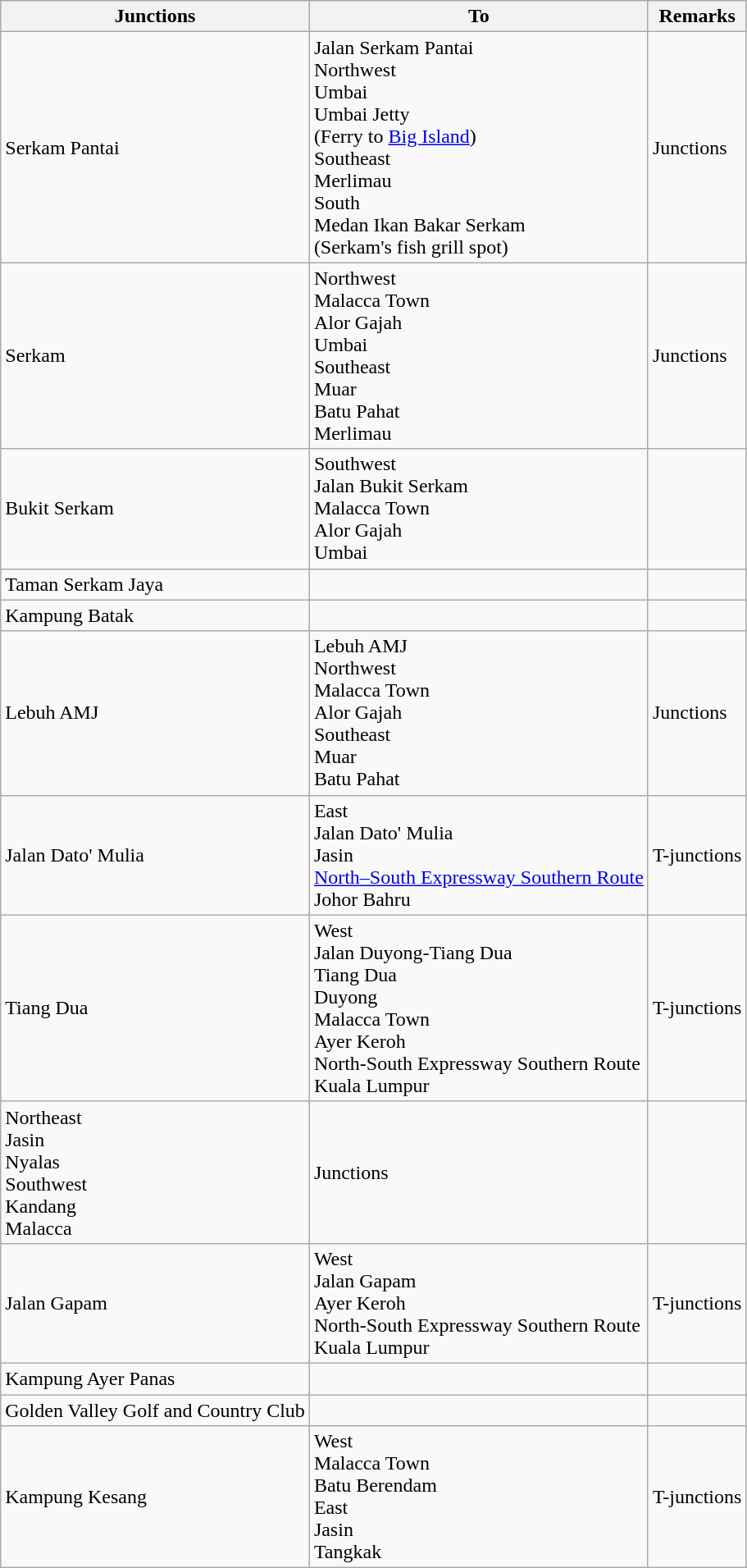<table class="wikitable">
<tr>
<th>Junctions</th>
<th>To</th>
<th>Remarks</th>
</tr>
<tr>
<td>Serkam Pantai</td>
<td> Jalan Serkam Pantai<br>Northwest<br>Umbai<br>Umbai Jetty<br>(Ferry to <a href='#'>Big Island</a>)<br>Southeast<br>Merlimau<br>South<br>  Medan Ikan Bakar Serkam<br>(Serkam's fish grill spot)</td>
<td>Junctions</td>
</tr>
<tr>
<td>Serkam</td>
<td>Northwest<br> Malacca Town<br> Alor Gajah<br> Umbai<br>Southeast<br> Muar<br> Batu Pahat<br> Merlimau</td>
<td>Junctions</td>
</tr>
<tr>
<td>Bukit Serkam</td>
<td>Southwest<br> Jalan Bukit Serkam<br> Malacca Town<br> Alor Gajah<br> Umbai</td>
</tr>
<tr>
<td>Taman Serkam Jaya</td>
<td></td>
<td></td>
</tr>
<tr>
<td>Kampung Batak</td>
<td></td>
<td></td>
</tr>
<tr>
<td>Lebuh AMJ</td>
<td> Lebuh AMJ<br>Northwest<br> Malacca Town<br> Alor Gajah<br>Southeast<br> Muar<br> Batu Pahat</td>
<td>Junctions</td>
</tr>
<tr>
<td>Jalan Dato' Mulia</td>
<td>East<br> Jalan Dato' Mulia<br> Jasin<br>  <a href='#'>North–South Expressway Southern Route</a><br>Johor Bahru</td>
<td>T-junctions</td>
</tr>
<tr>
<td>Tiang Dua</td>
<td>West<br> Jalan Duyong-Tiang Dua<br> Tiang Dua<br> Duyong<br> Malacca Town<br> Ayer Keroh<br>  North-South Expressway Southern Route<br>Kuala Lumpur</td>
<td>T-junctions</td>
</tr>
<tr>
<td Bemban]>Northeast<br> Jasin<br> Nyalas<br>Southwest<br> Kandang<br> Malacca</td>
<td>Junctions</td>
</tr>
<tr>
<td>Jalan Gapam</td>
<td>West<br> Jalan Gapam<br> Ayer Keroh<br>  North-South Expressway Southern Route<br>Kuala Lumpur</td>
<td>T-junctions</td>
</tr>
<tr>
<td>Kampung Ayer Panas</td>
<td></td>
<td></td>
</tr>
<tr>
<td>Golden Valley Golf and Country Club</td>
<td></td>
<td></td>
</tr>
<tr>
<td>Kampung Kesang</td>
<td>West<br> Malacca Town<br> Batu Berendam<br>East<br> Jasin<br> Tangkak</td>
<td>T-junctions</td>
</tr>
</table>
